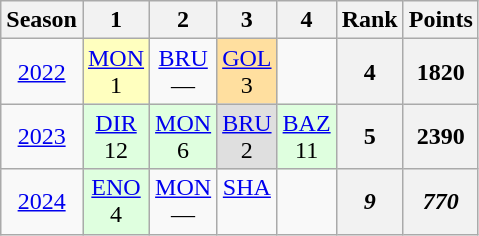<table class="wikitable" style="text-align:center;">
<tr>
<th>Season</th>
<th>1</th>
<th>2</th>
<th>3</th>
<th>4</th>
<th>Rank</th>
<th>Points</th>
</tr>
<tr>
<td><a href='#'>2022</a></td>
<td bgcolor="#ffffbf"><a href='#'>MON</a><br>1</td>
<td><a href='#'>BRU</a><br>—</td>
<td bgcolor="#ffdf9f"><a href='#'>GOL</a><br>3</td>
<td></td>
<th>4</th>
<th>1820</th>
</tr>
<tr>
<td><a href='#'>2023</a></td>
<td bgcolor="#dfffdf"><a href='#'>DIR</a><br>12</td>
<td bgcolor="#dfffdf"><a href='#'>MON</a><br>6</td>
<td bgcolor="#dfdfdf"><a href='#'>BRU</a><br>2</td>
<td bgcolor="#dfffdf"><a href='#'>BAZ</a><br>11</td>
<th>5</th>
<th>2390</th>
</tr>
<tr>
<td><a href='#'>2024</a></td>
<td bgcolor="#dfffdf"><a href='#'>ENO</a><br>4</td>
<td><a href='#'>MON</a><br>—</td>
<td><a href='#'>SHA</a><br> </td>
<td></td>
<th><em>9</em></th>
<th><em>770</em></th>
</tr>
</table>
